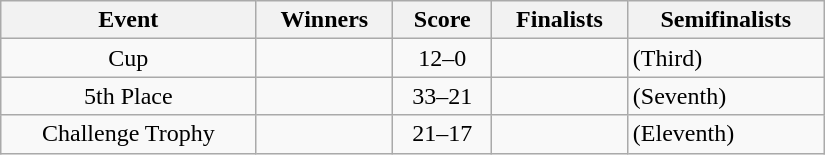<table class="wikitable" width=550 style="text-align: center">
<tr>
<th>Event</th>
<th>Winners</th>
<th>Score</th>
<th>Finalists</th>
<th>Semifinalists</th>
</tr>
<tr>
<td>Cup</td>
<td align=left></td>
<td>12–0</td>
<td align=left></td>
<td align=left> (Third)<br></td>
</tr>
<tr>
<td>5th Place</td>
<td align=left></td>
<td>33–21</td>
<td align=left></td>
<td align=left> (Seventh)<br></td>
</tr>
<tr>
<td>Challenge Trophy</td>
<td align=left></td>
<td>21–17</td>
<td align=left></td>
<td align=left> (Eleventh)<br></td>
</tr>
</table>
